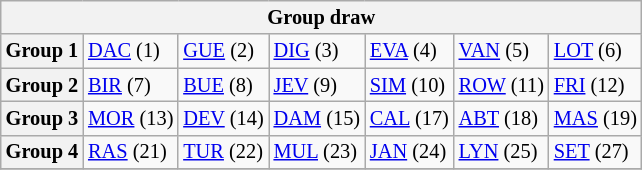<table class="wikitable" style="text-align:center; font-size:85%">
<tr>
<th colspan="7">Group draw</th>
</tr>
<tr>
<th>Group 1</th>
<td align="left"> <a href='#'>DAC</a> (1)</td>
<td align="left"> <a href='#'>GUE</a> (2)</td>
<td align="left"> <a href='#'>DIG</a> (3)</td>
<td align="left"> <a href='#'>EVA</a> (4)</td>
<td align="left"> <a href='#'>VAN</a> (5)</td>
<td align="left"> <a href='#'>LOT</a> (6)</td>
</tr>
<tr>
<th>Group 2</th>
<td align="left"> <a href='#'>BIR</a> (7)</td>
<td align="left"> <a href='#'>BUE</a> (8)</td>
<td align="left"> <a href='#'>JEV</a> (9)</td>
<td align="left"> <a href='#'>SIM</a> (10)</td>
<td align="left"> <a href='#'>ROW</a> (11)</td>
<td align="left"> <a href='#'>FRI</a> (12)</td>
</tr>
<tr>
<th>Group 3</th>
<td align="left"> <a href='#'>MOR</a> (13)</td>
<td align="left"> <a href='#'>DEV</a> (14)</td>
<td align="left"> <a href='#'>DAM</a> (15)</td>
<td align="left"> <a href='#'>CAL</a> (17)</td>
<td align="left"> <a href='#'>ABT</a> (18)</td>
<td align="left"> <a href='#'>MAS</a> (19)</td>
</tr>
<tr>
<th>Group 4</th>
<td align="left"> <a href='#'>RAS</a> (21)</td>
<td align="left"> <a href='#'>TUR</a> (22)</td>
<td align="left"> <a href='#'>MUL</a> (23)</td>
<td align="left"> <a href='#'>JAN</a> (24)</td>
<td align="left"> <a href='#'>LYN</a> (25)</td>
<td align="left"> <a href='#'>SET</a> (27)</td>
</tr>
<tr>
</tr>
</table>
